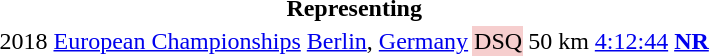<table>
<tr>
<th colspan="6">Representing </th>
</tr>
<tr>
<td>2018</td>
<td><a href='#'>European Championships</a></td>
<td><a href='#'>Berlin</a>, <a href='#'>Germany</a></td>
<td bgcolor=#F6CECE>DSQ</td>
<td>50 km</td>
<td><a href='#'>4:12:44</a> <strong><a href='#'>NR</a></strong></td>
</tr>
</table>
